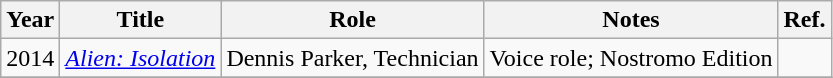<table class="wikitable sortable">
<tr>
<th>Year</th>
<th>Title</th>
<th>Role</th>
<th class="unsortable">Notes</th>
<th class="unsortable">Ref.</th>
</tr>
<tr>
<td>2014</td>
<td><em><a href='#'>Alien: Isolation</a></em></td>
<td>Dennis Parker, Technician</td>
<td>Voice role; Nostromo Edition</td>
<td></td>
</tr>
<tr>
</tr>
</table>
